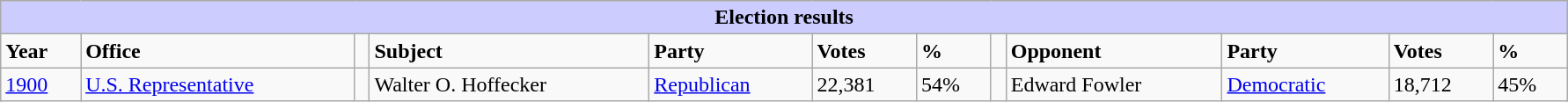<table class=wikitable style="width: 94%" style="text-align: center;" align="center">
<tr bgcolor=#cccccc>
<th colspan=12 style="background: #ccccff;">Election results</th>
</tr>
<tr>
<td><strong>Year</strong></td>
<td><strong>Office</strong></td>
<td></td>
<td><strong>Subject</strong></td>
<td><strong>Party</strong></td>
<td><strong>Votes</strong></td>
<td><strong>%</strong></td>
<td></td>
<td><strong>Opponent</strong></td>
<td><strong>Party</strong></td>
<td><strong>Votes</strong></td>
<td><strong>%</strong></td>
</tr>
<tr>
<td><a href='#'>1900</a></td>
<td><a href='#'>U.S. Representative</a></td>
<td></td>
<td>Walter O. Hoffecker</td>
<td><a href='#'>Republican</a></td>
<td>22,381</td>
<td>54%</td>
<td></td>
<td>Edward Fowler</td>
<td><a href='#'>Democratic</a></td>
<td>18,712</td>
<td>45%</td>
</tr>
</table>
